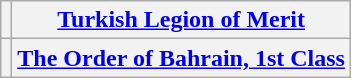<table class="wikitable">
<tr>
<th></th>
<th><a href='#'>Turkish Legion of Merit</a></th>
</tr>
<tr>
<th></th>
<th><a href='#'>The Order of Bahrain, 1st Class</a></th>
</tr>
</table>
